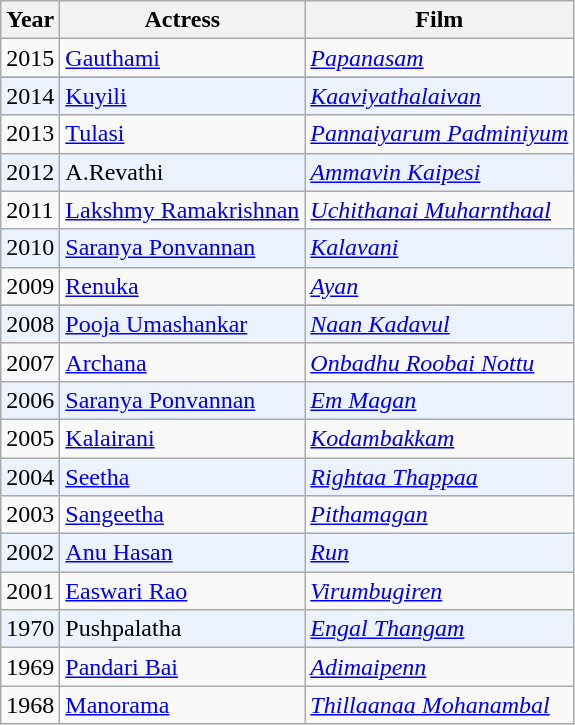<table class="wikitable">
<tr>
<th>Year</th>
<th>Actress</th>
<th>Film</th>
</tr>
<tr>
<td>2015</td>
<td><a href='#'>Gauthami</a></td>
<td><em><a href='#'>Papanasam</a></em></td>
</tr>
<tr>
</tr>
<tr bgcolor=#edf3fe>
<td>2014</td>
<td><a href='#'>Kuyili</a></td>
<td><em><a href='#'>Kaaviyathalaivan</a></em></td>
</tr>
<tr>
<td>2013</td>
<td><a href='#'>Tulasi</a></td>
<td><em><a href='#'>Pannaiyarum Padminiyum</a></em></td>
</tr>
<tr bgcolor=#edf3fe>
<td>2012</td>
<td>A.Revathi</td>
<td><em><a href='#'>Ammavin Kaipesi</a></em></td>
</tr>
<tr>
<td>2011</td>
<td><a href='#'>Lakshmy Ramakrishnan</a></td>
<td><em><a href='#'>Uchithanai Muharnthaal</a></em></td>
</tr>
<tr bgcolor=#edf3fe>
<td>2010</td>
<td><a href='#'>Saranya Ponvannan</a></td>
<td><em><a href='#'>Kalavani</a></em></td>
</tr>
<tr>
<td>2009</td>
<td><a href='#'>Renuka</a></td>
<td><em><a href='#'>Ayan</a></em></td>
</tr>
<tr>
</tr>
<tr bgcolor=#edf3fe>
<td>2008</td>
<td><a href='#'>Pooja Umashankar</a></td>
<td><em><a href='#'>Naan Kadavul</a></em></td>
</tr>
<tr>
<td>2007</td>
<td><a href='#'>Archana</a></td>
<td><em><a href='#'>Onbadhu Roobai Nottu</a></em></td>
</tr>
<tr bgcolor=#edf3fe>
<td>2006</td>
<td><a href='#'>Saranya Ponvannan</a></td>
<td><em><a href='#'>Em Magan</a></em></td>
</tr>
<tr>
<td>2005</td>
<td><a href='#'>Kalairani</a></td>
<td><em><a href='#'>Kodambakkam</a></em></td>
</tr>
<tr bgcolor=#edf3fe>
<td>2004</td>
<td><a href='#'>Seetha</a></td>
<td><em><a href='#'>Rightaa Thappaa</a></em></td>
</tr>
<tr>
<td>2003</td>
<td><a href='#'>Sangeetha</a></td>
<td><em><a href='#'>Pithamagan</a></em></td>
</tr>
<tr bgcolor=#edf3fe>
<td>2002</td>
<td><a href='#'>Anu Hasan</a></td>
<td><em><a href='#'>Run</a></em></td>
</tr>
<tr>
<td>2001</td>
<td><a href='#'>Easwari Rao</a></td>
<td><em><a href='#'>Virumbugiren</a></em></td>
</tr>
<tr bgcolor=#edf3fe>
<td>1970</td>
<td>Pushpalatha</td>
<td><em><a href='#'>Engal Thangam</a></em></td>
</tr>
<tr>
<td>1969</td>
<td><a href='#'>Pandari Bai</a></td>
<td><em><a href='#'>Adimaipenn</a></em></td>
</tr>
<tr>
<td>1968</td>
<td><a href='#'>Manorama</a></td>
<td><em><a href='#'>Thillaanaa Mohanambal</a></em></td>
</tr>
</table>
